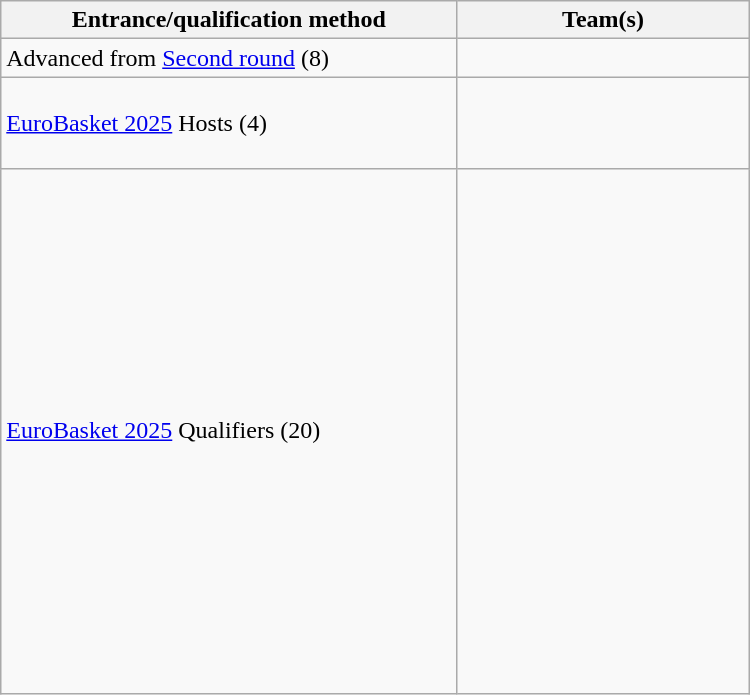<table class="wikitable" style="width: 500px;">
<tr>
<th style="width: 30%;">Entrance/qualification method</th>
<th style="width: 20%;">Team(s)</th>
</tr>
<tr>
<td>Advanced from <a href='#'>Second round</a> (8)</td>
<td></td>
</tr>
<tr>
<td><a href='#'>EuroBasket 2025</a> Hosts (4)</td>
<td><br><br><br></td>
</tr>
<tr>
<td><a href='#'>EuroBasket 2025</a> Qualifiers (20)</td>
<td><br><br><br><br><br><br><br><br><br><br><br><br><br><br><br><br><br><br><br></td>
</tr>
</table>
